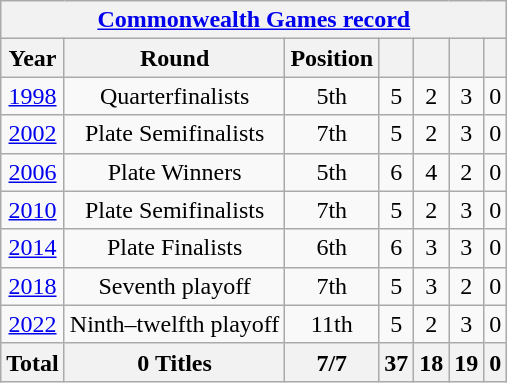<table class="wikitable" style="text-align: center;">
<tr>
<th colspan=7><a href='#'>Commonwealth Games record</a></th>
</tr>
<tr>
<th>Year</th>
<th>Round</th>
<th>Position</th>
<th></th>
<th></th>
<th></th>
<th></th>
</tr>
<tr>
<td> <a href='#'>1998</a></td>
<td>Quarterfinalists</td>
<td>5th</td>
<td>5</td>
<td>2</td>
<td>3</td>
<td>0</td>
</tr>
<tr>
<td> <a href='#'>2002</a></td>
<td>Plate Semifinalists</td>
<td>7th</td>
<td>5</td>
<td>2</td>
<td>3</td>
<td>0</td>
</tr>
<tr>
<td> <a href='#'>2006</a></td>
<td>Plate Winners</td>
<td>5th</td>
<td>6</td>
<td>4</td>
<td>2</td>
<td>0</td>
</tr>
<tr>
<td> <a href='#'>2010</a></td>
<td>Plate Semifinalists</td>
<td>7th</td>
<td>5</td>
<td>2</td>
<td>3</td>
<td>0</td>
</tr>
<tr>
<td> <a href='#'>2014</a></td>
<td>Plate Finalists</td>
<td>6th</td>
<td>6</td>
<td>3</td>
<td>3</td>
<td>0</td>
</tr>
<tr>
<td> <a href='#'>2018</a></td>
<td>Seventh playoff</td>
<td>7th</td>
<td>5</td>
<td>3</td>
<td>2</td>
<td>0</td>
</tr>
<tr>
<td> <a href='#'>2022</a></td>
<td>Ninth–twelfth playoff</td>
<td>11th</td>
<td>5</td>
<td>2</td>
<td>3</td>
<td>0</td>
</tr>
<tr>
<th>Total</th>
<th>0 Titles</th>
<th>7/7</th>
<th>37</th>
<th>18</th>
<th>19</th>
<th>0</th>
</tr>
</table>
